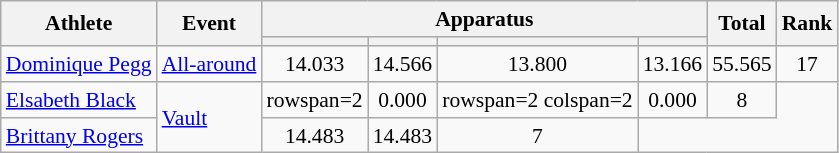<table class="wikitable" style="font-size:90%">
<tr>
<th rowspan="2">Athlete</th>
<th rowspan="2">Event</th>
<th colspan = "4">Apparatus</th>
<th rowspan=2>Total</th>
<th rowspan=2>Rank</th>
</tr>
<tr style="font-size:95%">
<th></th>
<th></th>
<th></th>
<th></th>
</tr>
<tr align=center>
<td align=left><a href='#'>Dominique Pegg</a></td>
<td align=left><a href='#'>All-around</a></td>
<td>14.033</td>
<td>14.566</td>
<td>13.800</td>
<td>13.166</td>
<td>55.565</td>
<td>17</td>
</tr>
<tr align=center>
<td align=left><a href='#'>Elsabeth Black</a></td>
<td align=left rowspan=2><a href='#'>Vault</a></td>
<td>rowspan=2 </td>
<td>0.000</td>
<td>rowspan=2 colspan=2 </td>
<td>0.000</td>
<td>8</td>
</tr>
<tr align=center>
<td align=left><a href='#'>Brittany Rogers</a></td>
<td>14.483</td>
<td>14.483</td>
<td>7</td>
</tr>
</table>
